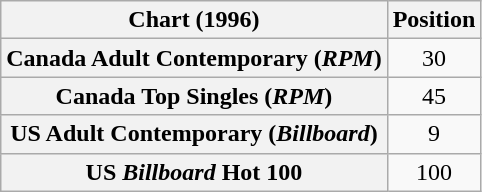<table class="wikitable sortable plainrowheaders" style="text-align:center">
<tr>
<th scope="col">Chart (1996)</th>
<th scope="col">Position</th>
</tr>
<tr>
<th scope="row">Canada Adult Contemporary (<em>RPM</em>)</th>
<td>30</td>
</tr>
<tr>
<th scope="row">Canada Top Singles (<em>RPM</em>)</th>
<td>45</td>
</tr>
<tr>
<th scope="row">US Adult Contemporary (<em>Billboard</em>)</th>
<td>9</td>
</tr>
<tr>
<th scope="row">US <em>Billboard</em> Hot 100</th>
<td>100</td>
</tr>
</table>
